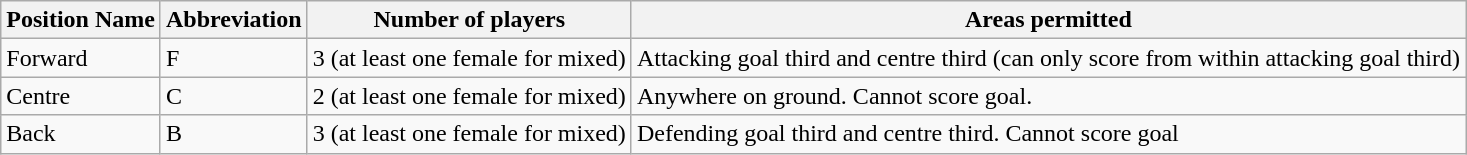<table class=wikitable>
<tr>
<th>Position Name</th>
<th>Abbreviation</th>
<th>Number of players</th>
<th>Areas permitted</th>
</tr>
<tr>
<td>Forward</td>
<td>F</td>
<td>3 (at least one female for mixed)</td>
<td>Attacking goal third and centre third (can only score from within attacking goal third)</td>
</tr>
<tr>
<td>Centre</td>
<td>C</td>
<td>2 (at least one female for mixed)</td>
<td>Anywhere on ground.  Cannot score goal.</td>
</tr>
<tr>
<td>Back</td>
<td>B</td>
<td>3 (at least one female for mixed)</td>
<td>Defending goal third and centre third.  Cannot score goal</td>
</tr>
</table>
